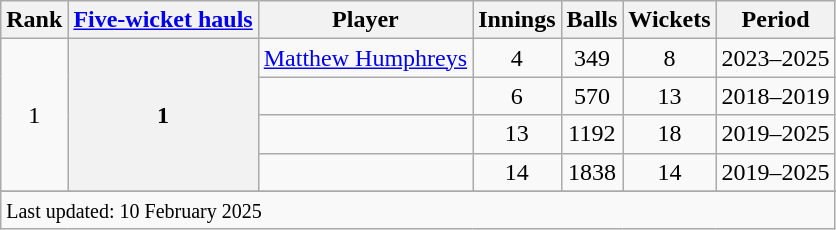<table class="wikitable plainrowheaders sortable">
<tr>
<th scope=col>Rank</th>
<th scope=col><a href='#'>Five-wicket hauls</a></th>
<th scope=col>Player</th>
<th scope=col>Innings</th>
<th scope=col>Balls</th>
<th scope=col>Wickets</th>
<th scope=col>Period</th>
</tr>
<tr>
<td rowspan="4" align="center">1</td>
<th rowspan="4">1</th>
<td><a href='#'>Matthew Humphreys</a></td>
<td align=center>4</td>
<td align=center>349</td>
<td align=center>8</td>
<td>2023–2025</td>
</tr>
<tr>
<td></td>
<td align=center>6</td>
<td align=center>570</td>
<td align=center>13</td>
<td>2018–2019</td>
</tr>
<tr>
<td></td>
<td align=center>13</td>
<td align=center>1192</td>
<td align=center>18</td>
<td>2019–2025</td>
</tr>
<tr>
<td></td>
<td align=center>14</td>
<td align=center>1838</td>
<td align=center>14</td>
<td>2019–2025</td>
</tr>
<tr>
</tr>
<tr class=sortbottom>
<td colspan=7><small>Last updated: 10 February 2025</small></td>
</tr>
</table>
